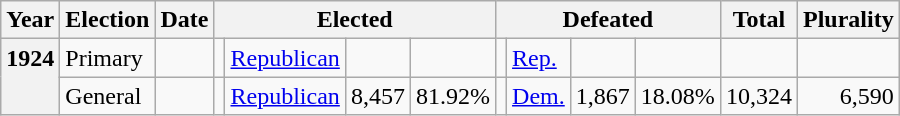<table class=wikitable>
<tr>
<th>Year</th>
<th>Election</th>
<th>Date</th>
<th ! colspan="4">Elected</th>
<th ! colspan="4">Defeated</th>
<th>Total</th>
<th>Plurality</th>
</tr>
<tr>
<th rowspan="2" valign="top">1924</th>
<td valign="top">Primary</td>
<td valign="top"></td>
<td valign="top"></td>
<td valign="top" ><a href='#'>Republican</a></td>
<td valign="top" align="right"></td>
<td valign="top" align="right"></td>
<td valign="top"></td>
<td valign="top" ><a href='#'>Rep.</a></td>
<td valign="top" align="right"></td>
<td valign="top" align="right"></td>
<td valign="top" align="right"></td>
<td valign="top" align="right"></td>
</tr>
<tr>
<td valign="top">General</td>
<td valign="top"></td>
<td valign="top"></td>
<td valign="top" ><a href='#'>Republican</a></td>
<td valign="top" align="right">8,457</td>
<td valign="top" align="right">81.92%</td>
<td valign="top"></td>
<td valign="top" ><a href='#'>Dem.</a></td>
<td valign="top" align="right">1,867</td>
<td valign="top" align="right">18.08%</td>
<td valign="top" align="right">10,324</td>
<td valign="top" align="right">6,590</td>
</tr>
</table>
